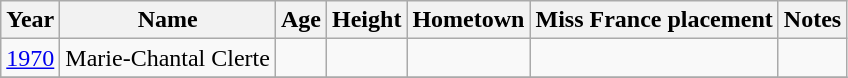<table class="wikitable sortable">
<tr>
<th>Year</th>
<th>Name</th>
<th>Age</th>
<th>Height</th>
<th>Hometown</th>
<th>Miss France placement</th>
<th>Notes</th>
</tr>
<tr>
<td><a href='#'>1970</a></td>
<td>Marie-Chantal Clerte</td>
<td></td>
<td></td>
<td></td>
<td></td>
<td></td>
</tr>
<tr>
</tr>
</table>
